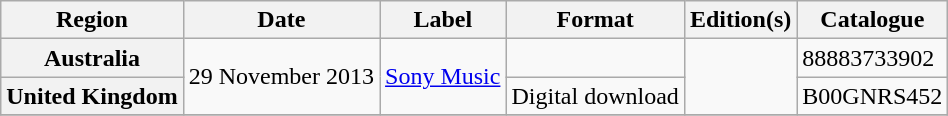<table class="wikitable plainrowheaders">
<tr>
<th scope="col">Region</th>
<th scope="col">Date</th>
<th scope="col">Label</th>
<th scope="col">Format</th>
<th scope="col">Edition(s)</th>
<th scope="col">Catalogue</th>
</tr>
<tr>
<th scope="row">Australia</th>
<td rowspan="2">29 November 2013</td>
<td rowspan="2"><a href='#'>Sony Music</a></td>
<td></td>
<td rowspan="2"></td>
<td>88883733902</td>
</tr>
<tr>
<th scope="row">United Kingdom</th>
<td>Digital download</td>
<td>B00GNRS452</td>
</tr>
<tr>
</tr>
</table>
